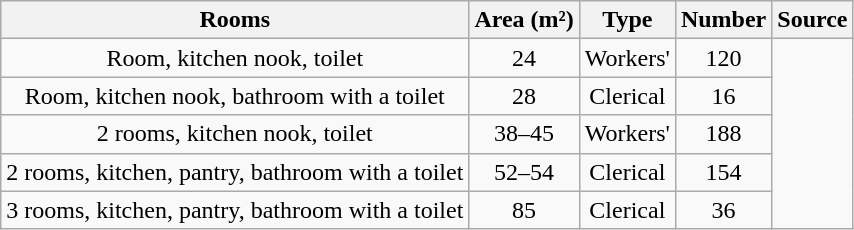<table class="wikitable" style="text-align:center">
<tr>
<th>Rooms</th>
<th>Area (m²)</th>
<th>Type</th>
<th>Number</th>
<th>Source</th>
</tr>
<tr>
<td>Room, kitchen nook, toilet</td>
<td>24</td>
<td>Workers'</td>
<td>120</td>
<td rowspan=5></td>
</tr>
<tr>
<td>Room, kitchen nook, bathroom with a toilet</td>
<td>28</td>
<td>Clerical</td>
<td>16</td>
</tr>
<tr>
<td>2 rooms, kitchen nook, toilet</td>
<td>38–45</td>
<td>Workers'</td>
<td>188</td>
</tr>
<tr>
<td>2 rooms, kitchen, pantry, bathroom with a toilet</td>
<td>52–54</td>
<td>Clerical</td>
<td>154</td>
</tr>
<tr>
<td>3 rooms, kitchen, pantry, bathroom with a toilet</td>
<td>85</td>
<td>Clerical</td>
<td>36</td>
</tr>
</table>
